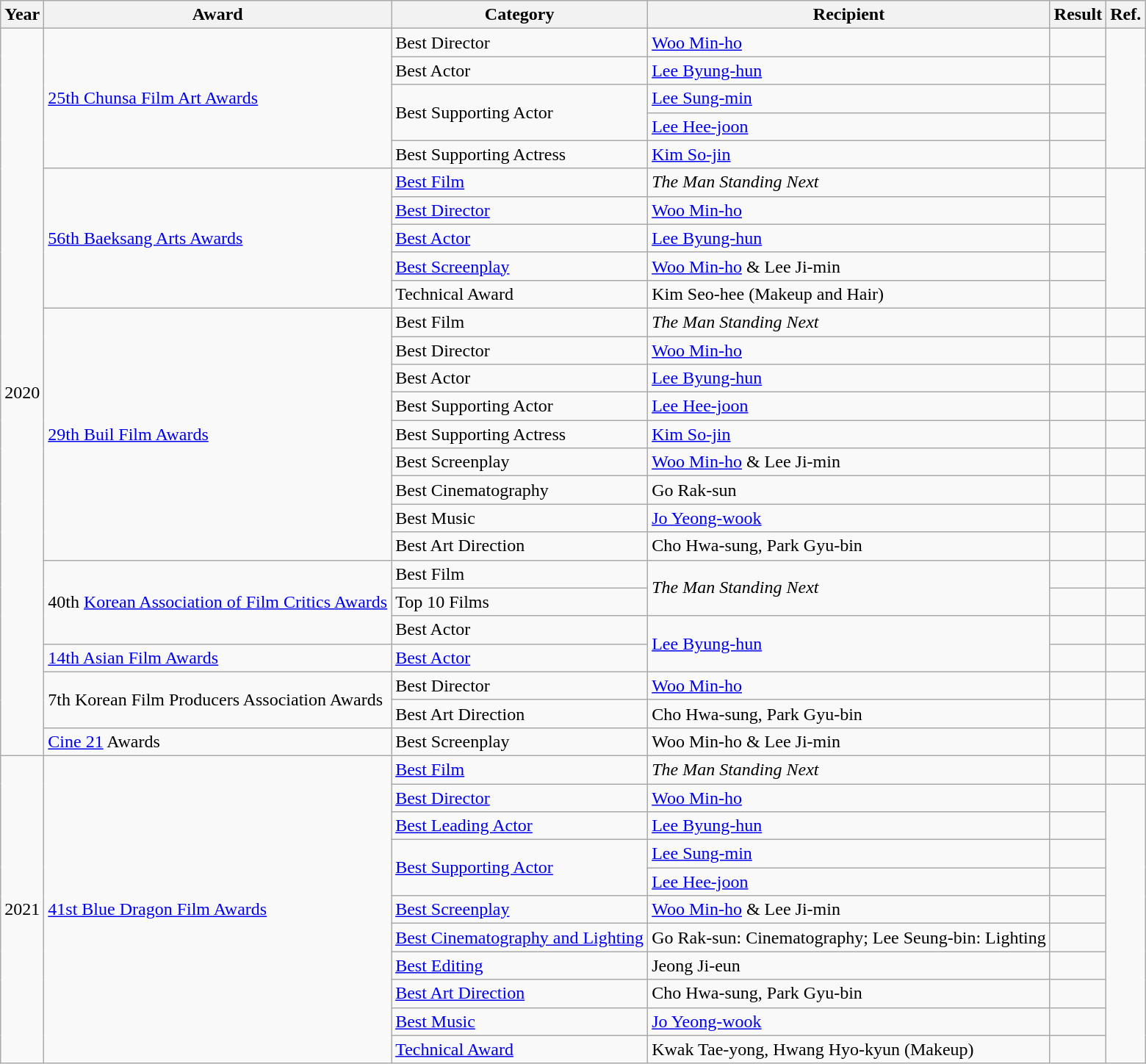<table class="wikitable sortable">
<tr>
<th>Year</th>
<th>Award</th>
<th>Category</th>
<th>Recipient</th>
<th>Result</th>
<th>Ref.</th>
</tr>
<tr>
<td rowspan="26">2020</td>
<td rowspan=5><a href='#'>25th Chunsa Film Art Awards</a></td>
<td>Best Director</td>
<td><a href='#'>Woo Min-ho</a></td>
<td></td>
<td rowspan=5></td>
</tr>
<tr>
<td>Best Actor</td>
<td><a href='#'>Lee Byung-hun</a></td>
<td></td>
</tr>
<tr>
<td rowspan=2>Best Supporting Actor</td>
<td><a href='#'>Lee Sung-min</a></td>
<td></td>
</tr>
<tr>
<td><a href='#'>Lee Hee-joon</a></td>
<td></td>
</tr>
<tr>
<td>Best Supporting Actress</td>
<td><a href='#'>Kim So-jin</a></td>
<td></td>
</tr>
<tr>
<td rowspan=5><a href='#'>56th Baeksang Arts Awards</a></td>
<td><a href='#'>Best Film</a></td>
<td><em>The Man Standing Next</em></td>
<td></td>
<td rowspan=5></td>
</tr>
<tr>
<td><a href='#'>Best Director</a></td>
<td><a href='#'>Woo Min-ho</a></td>
<td></td>
</tr>
<tr>
<td><a href='#'>Best Actor</a></td>
<td><a href='#'>Lee Byung-hun</a></td>
<td></td>
</tr>
<tr>
<td><a href='#'>Best Screenplay</a></td>
<td><a href='#'>Woo Min-ho</a> & Lee Ji-min</td>
<td></td>
</tr>
<tr>
<td>Technical Award</td>
<td>Kim Seo-hee (Makeup and Hair)</td>
<td></td>
</tr>
<tr>
<td rowspan="9"><a href='#'>29th Buil Film Awards</a></td>
<td>Best Film</td>
<td><em>The Man Standing Next</em></td>
<td></td>
<td></td>
</tr>
<tr>
<td>Best Director</td>
<td><a href='#'>Woo Min-ho</a></td>
<td></td>
<td></td>
</tr>
<tr>
<td>Best Actor</td>
<td><a href='#'>Lee Byung-hun</a></td>
<td></td>
<td></td>
</tr>
<tr>
<td>Best Supporting Actor</td>
<td><a href='#'>Lee Hee-joon</a></td>
<td></td>
<td></td>
</tr>
<tr>
<td>Best Supporting Actress</td>
<td><a href='#'>Kim So-jin</a></td>
<td></td>
<td></td>
</tr>
<tr>
<td>Best Screenplay</td>
<td><a href='#'>Woo Min-ho</a> & Lee Ji-min</td>
<td></td>
<td></td>
</tr>
<tr>
<td>Best Cinematography</td>
<td>Go Rak-sun</td>
<td></td>
<td></td>
</tr>
<tr>
<td>Best Music</td>
<td><a href='#'>Jo Yeong-wook</a></td>
<td></td>
<td></td>
</tr>
<tr>
<td>Best Art Direction</td>
<td>Cho Hwa-sung, Park Gyu-bin</td>
<td></td>
<td></td>
</tr>
<tr>
<td rowspan="3">40th <a href='#'>Korean Association of Film Critics Awards</a></td>
<td>Best Film</td>
<td rowspan="2"><em>The Man Standing Next</em></td>
<td></td>
<td></td>
</tr>
<tr>
<td>Top 10 Films</td>
<td></td>
<td></td>
</tr>
<tr>
<td>Best Actor</td>
<td rowspan="2"><a href='#'>Lee Byung-hun</a></td>
<td></td>
<td></td>
</tr>
<tr>
<td><a href='#'>14th Asian Film Awards</a></td>
<td><a href='#'>Best Actor</a></td>
<td></td>
<td></td>
</tr>
<tr>
<td rowspan="2">7th Korean Film Producers Association Awards</td>
<td>Best Director</td>
<td><a href='#'>Woo Min-ho</a></td>
<td></td>
<td></td>
</tr>
<tr>
<td>Best Art Direction</td>
<td>Cho Hwa-sung, Park Gyu-bin</td>
<td></td>
<td></td>
</tr>
<tr>
<td><a href='#'>Cine 21</a> Awards</td>
<td>Best Screenplay</td>
<td>Woo Min-ho & Lee Ji-min</td>
<td></td>
<td></td>
</tr>
<tr>
<td rowspan="11">2021</td>
<td rowspan="11"><a href='#'>41st Blue Dragon Film Awards</a></td>
<td><a href='#'>Best Film</a></td>
<td><em>The Man Standing Next</em></td>
<td></td>
<td></td>
</tr>
<tr>
<td><a href='#'>Best Director</a></td>
<td><a href='#'>Woo Min-ho</a></td>
<td></td>
<td rowspan="10"></td>
</tr>
<tr>
<td><a href='#'>Best Leading Actor</a></td>
<td><a href='#'>Lee Byung-hun</a></td>
<td></td>
</tr>
<tr>
<td rowspan="2"><a href='#'>Best Supporting Actor</a></td>
<td><a href='#'>Lee Sung-min</a></td>
<td></td>
</tr>
<tr>
<td><a href='#'>Lee Hee-joon</a></td>
<td></td>
</tr>
<tr>
<td><a href='#'>Best Screenplay</a></td>
<td><a href='#'>Woo Min-ho</a> & Lee Ji-min</td>
<td></td>
</tr>
<tr>
<td><a href='#'>Best Cinematography and Lighting</a></td>
<td>Go Rak-sun: Cinematography; Lee Seung-bin: Lighting</td>
<td></td>
</tr>
<tr>
<td><a href='#'>Best Editing</a></td>
<td>Jeong Ji-eun</td>
<td></td>
</tr>
<tr>
<td><a href='#'>Best Art Direction</a></td>
<td>Cho Hwa-sung, Park Gyu-bin</td>
<td></td>
</tr>
<tr>
<td><a href='#'>Best Music</a></td>
<td><a href='#'>Jo Yeong-wook</a></td>
<td></td>
</tr>
<tr>
<td><a href='#'>Technical Award</a></td>
<td>Kwak Tae-yong, Hwang Hyo-kyun (Makeup)</td>
<td></td>
</tr>
</table>
